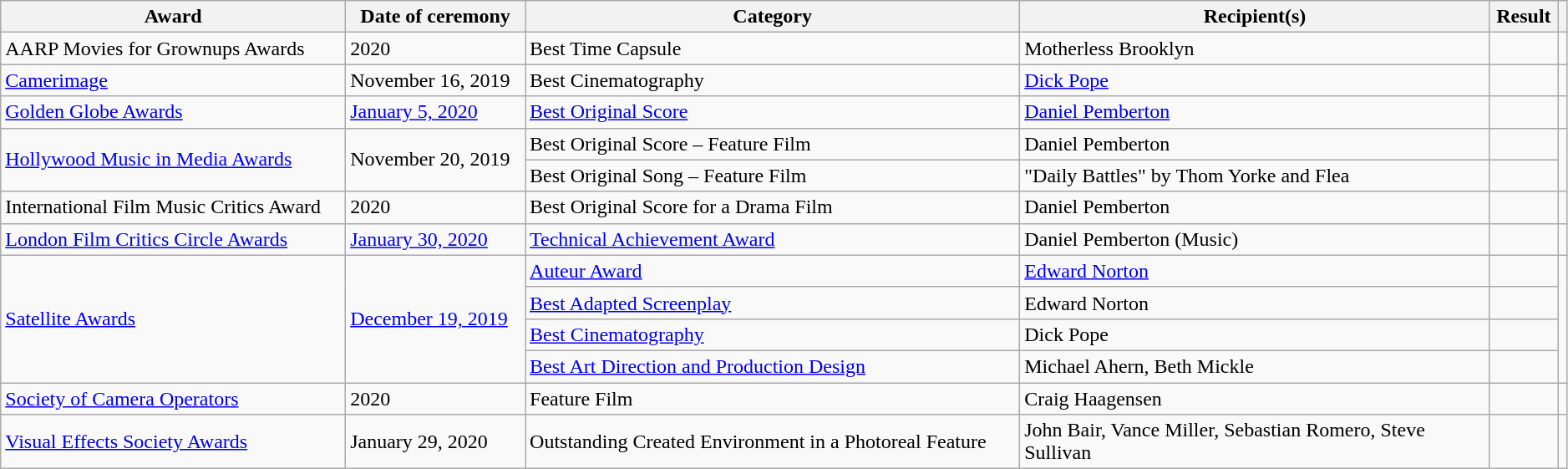<table class="wikitable sortable plainrowheaders" style="width: 99%;">
<tr>
<th scope="col">Award</th>
<th scope="col">Date of ceremony</th>
<th scope="col">Category</th>
<th scope="col" style="width:30%;">Recipient(s)</th>
<th scope="col">Result</th>
<th scope="col" class="unsortable"></th>
</tr>
<tr>
<td>AARP Movies for Grownups Awards</td>
<td>2020</td>
<td>Best Time Capsule</td>
<td Motherless Brooklyn>Motherless Brooklyn</td>
<td></td>
<td></td>
</tr>
<tr>
<td><a href='#'>Camerimage</a></td>
<td>November 16, 2019</td>
<td>Best Cinematography</td>
<td><a href='#'>Dick Pope</a></td>
<td></td>
<td></td>
</tr>
<tr>
<td><a href='#'>Golden Globe Awards</a></td>
<td><a href='#'>January 5, 2020</a></td>
<td><a href='#'>Best Original Score</a></td>
<td><a href='#'>Daniel Pemberton</a></td>
<td></td>
<td></td>
</tr>
<tr>
<td rowspan="2"><a href='#'>Hollywood Music in Media Awards</a></td>
<td rowspan="2">November 20, 2019</td>
<td>Best Original Score – Feature Film</td>
<td>Daniel Pemberton</td>
<td></td>
<td rowspan="2"></td>
</tr>
<tr>
<td>Best Original Song – Feature Film</td>
<td>"Daily Battles" by Thom Yorke and Flea</td>
<td></td>
</tr>
<tr>
<td>International Film Music Critics Award</td>
<td>2020</td>
<td>Best Original Score for a Drama Film</td>
<td Daniel Pemberton>Daniel Pemberton</td>
<td></td>
<td></td>
</tr>
<tr>
<td><a href='#'>London Film Critics Circle Awards</a></td>
<td><a href='#'>January 30, 2020</a></td>
<td><a href='#'>Technical Achievement Award</a></td>
<td Daniel Pemberton >Daniel Pemberton (Music)</td>
<td></td>
<td></td>
</tr>
<tr>
<td rowspan="4"><a href='#'>Satellite Awards</a></td>
<td rowspan="4"><a href='#'>December 19, 2019</a></td>
<td><a href='#'>Auteur Award</a></td>
<td><a href='#'>Edward Norton</a></td>
<td></td>
<td rowspan="4"></td>
</tr>
<tr>
<td><a href='#'>Best Adapted Screenplay</a></td>
<td>Edward Norton</td>
<td></td>
</tr>
<tr>
<td><a href='#'>Best Cinematography</a></td>
<td>Dick Pope</td>
<td></td>
</tr>
<tr>
<td><a href='#'>Best Art Direction and Production Design</a></td>
<td>Michael Ahern, Beth Mickle</td>
<td></td>
</tr>
<tr>
<td><a href='#'>Society of Camera Operators</a></td>
<td>2020</td>
<td>Feature Film</td>
<td>Craig Haagensen</td>
<td></td>
<td></td>
</tr>
<tr>
<td scope="row" rowspan="1"><a href='#'>Visual Effects Society Awards</a></td>
<td scope="row" rowspan="1">January 29, 2020</td>
<td>Outstanding Created Environment in a Photoreal Feature</td>
<td>John Bair, Vance Miller, Sebastian Romero, Steve Sullivan </td>
<td></td>
<td scope="row" rowspan="1" style="text-align:center;"></td>
</tr>
</table>
